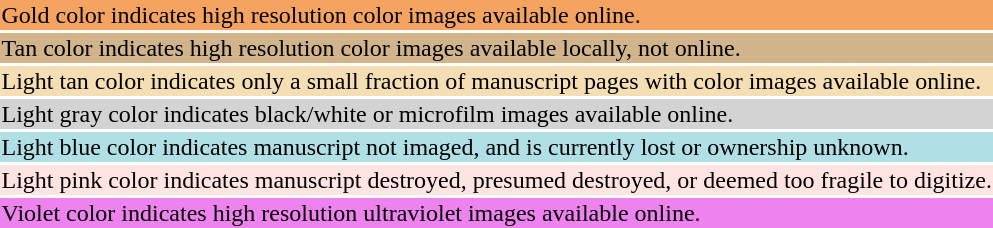<table style="background:transparent">
<tr>
<td bgcolor="sandybrown">Gold color indicates high resolution color images available online.</td>
</tr>
<tr>
<td bgcolor="tan">Tan color indicates high resolution color images available locally, not online.</td>
</tr>
<tr>
<td bgcolor="wheat">Light tan color indicates only a small fraction of manuscript pages with color images available online.</td>
</tr>
<tr>
<td bgcolor="lightgray">Light gray color indicates black/white or microfilm images available online.</td>
</tr>
<tr>
<td bgcolor="powderblue">Light blue color indicates manuscript not imaged, and is currently lost or ownership unknown.</td>
</tr>
<tr>
<td bgcolor="mistyrose">Light pink color indicates manuscript destroyed, presumed destroyed, or deemed too fragile to digitize.</td>
</tr>
<tr>
<td bgcolor="violet">Violet color indicates high resolution ultraviolet images available online.</td>
</tr>
</table>
